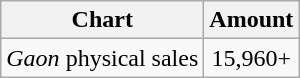<table class="wikitable">
<tr>
<th>Chart</th>
<th>Amount</th>
</tr>
<tr>
<td><em>Gaon</em> physical sales</td>
<td align="center">15,960+</td>
</tr>
</table>
